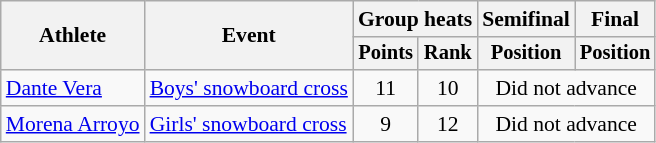<table class="wikitable" style="font-size:90%">
<tr>
<th rowspan="2">Athlete</th>
<th rowspan="2">Event</th>
<th colspan=2>Group heats</th>
<th>Semifinal</th>
<th>Final</th>
</tr>
<tr style="font-size:95%">
<th>Points</th>
<th>Rank</th>
<th>Position</th>
<th>Position</th>
</tr>
<tr align=center>
<td align=left><a href='#'>Dante Vera</a><br></td>
<td align=left><a href='#'>Boys' snowboard cross</a></td>
<td>11</td>
<td>10</td>
<td colspan=2>Did not advance</td>
</tr>
<tr align=center>
<td align=left><a href='#'>Morena Arroyo</a><br></td>
<td align=left><a href='#'>Girls' snowboard cross</a></td>
<td>9</td>
<td>12</td>
<td colspan=2>Did not advance</td>
</tr>
</table>
